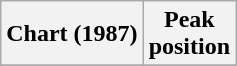<table class="wikitable">
<tr>
<th align="center">Chart (1987)</th>
<th align="center">Peak<br>position</th>
</tr>
<tr>
</tr>
</table>
